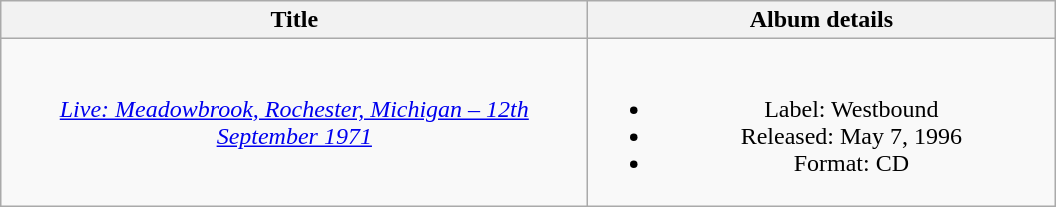<table class="wikitable plainrowheaders" style="text-align:center;">
<tr>
<th scope="col" rowspan="1" style="width:24em;">Title</th>
<th scope="col" rowspan="1" style="width:19em;">Album details</th>
</tr>
<tr>
<td><em><a href='#'>Live: Meadowbrook, Rochester, Michigan – 12th September 1971</a></em></td>
<td><br><ul><li>Label: Westbound</li><li>Released: May 7, 1996</li><li>Format: CD</li></ul></td>
</tr>
</table>
